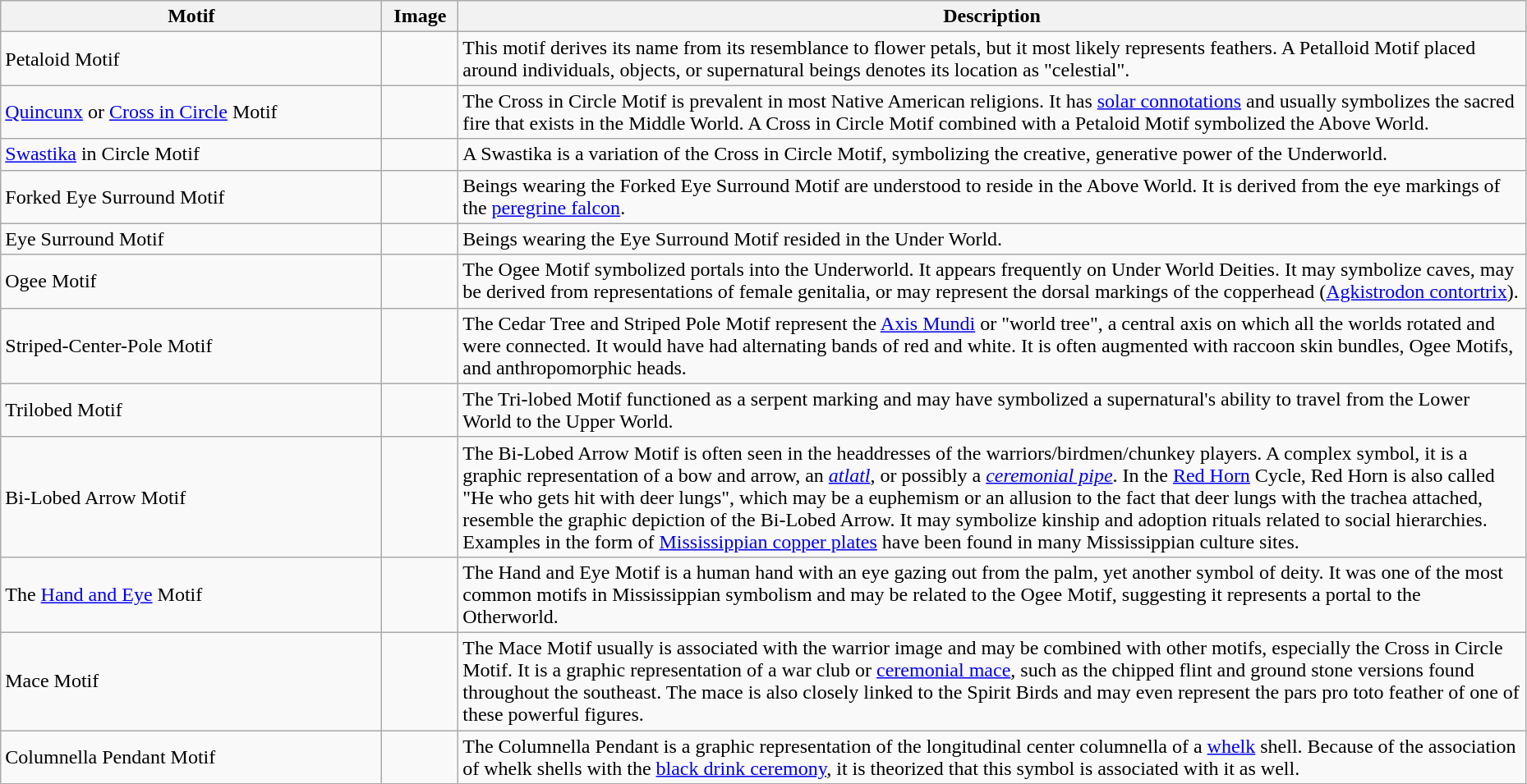<table class="wikitable sortable" style="width:98%">
<tr>
<th width="25%"><strong>Motif</strong></th>
<th width="5%"><strong>Image</strong></th>
<th width="70%"><strong>Description</strong></th>
</tr>
<tr>
<td>Petaloid Motif</td>
<td></td>
<td>This motif derives its name from its resemblance to flower petals, but it most likely represents feathers. A Petalloid Motif placed around individuals, objects, or supernatural beings denotes its location as "celestial".</td>
</tr>
<tr>
<td><a href='#'>Quincunx</a> or <a href='#'>Cross in Circle</a> Motif</td>
<td></td>
<td>The Cross in Circle Motif is prevalent in most Native American religions. It has <a href='#'>solar connotations</a> and usually symbolizes the sacred fire that exists in the Middle World. A Cross in Circle Motif combined with a Petaloid Motif symbolized the Above World.</td>
</tr>
<tr>
<td><a href='#'>Swastika</a> in Circle Motif</td>
<td></td>
<td>A Swastika is a variation of the Cross in Circle Motif, symbolizing the creative, generative power of the Underworld.</td>
</tr>
<tr>
<td>Forked Eye Surround Motif</td>
<td></td>
<td>Beings wearing the Forked Eye Surround Motif are understood to reside in the Above World. It is derived from the eye markings of the <a href='#'>peregrine falcon</a>.</td>
</tr>
<tr>
<td>Eye Surround Motif</td>
<td></td>
<td>Beings wearing the Eye Surround Motif resided in the Under World.</td>
</tr>
<tr>
<td>Ogee Motif</td>
<td></td>
<td>The Ogee Motif symbolized portals into the Underworld. It appears frequently on Under World Deities. It may symbolize caves, may be derived from representations of female genitalia, or may represent the dorsal markings of the copperhead (<a href='#'>Agkistrodon contortrix</a>).</td>
</tr>
<tr>
<td>Striped-Center-Pole Motif</td>
<td></td>
<td>The Cedar Tree and Striped Pole Motif represent the <a href='#'>Axis Mundi</a> or "world tree", a central axis on which all the worlds rotated and were connected. It would have had alternating bands of red and white. It is often augmented with raccoon skin bundles, Ogee Motifs, and anthropomorphic heads.</td>
</tr>
<tr>
<td>Trilobed Motif</td>
<td></td>
<td>The Tri-lobed Motif functioned as a serpent marking and may have symbolized a supernatural's ability to travel from the Lower World to the Upper World.</td>
</tr>
<tr>
<td>Bi-Lobed Arrow Motif</td>
<td></td>
<td>The Bi-Lobed Arrow Motif is often seen in the headdresses of the warriors/birdmen/chunkey players. A complex symbol, it is a graphic representation of a bow and arrow, an <em><a href='#'>atlatl</a></em>, or possibly a <em><a href='#'>ceremonial pipe</a></em>. In the <a href='#'>Red Horn</a> Cycle, Red Horn is also called "He who gets hit with deer lungs", which may be a euphemism or an allusion to the fact that deer lungs with the trachea attached, resemble the graphic depiction of the Bi-Lobed Arrow. It may symbolize kinship and adoption rituals related to social hierarchies. Examples in the form of <a href='#'>Mississippian copper plates</a> have been found in many Mississippian culture sites.</td>
</tr>
<tr>
<td>The <a href='#'>Hand and Eye</a> Motif</td>
<td></td>
<td>The Hand and Eye Motif is a human hand with an eye gazing out from the palm, yet another symbol of deity. It was one of the most common motifs in Mississippian symbolism and may be related to the Ogee Motif, suggesting it represents a portal to the Otherworld.</td>
</tr>
<tr>
<td>Mace Motif</td>
<td></td>
<td>The Mace Motif usually is associated with the warrior image and may be combined with other motifs, especially the Cross in Circle Motif. It is a graphic representation of a war club or <a href='#'>ceremonial mace</a>, such as the chipped flint and ground stone versions found throughout the southeast. The mace is also closely linked to the Spirit Birds and may even represent the pars pro toto feather of one of these powerful figures.</td>
</tr>
<tr>
<td>Columnella Pendant Motif</td>
<td></td>
<td>The Columnella Pendant is a graphic representation of the longitudinal center columnella of a <a href='#'>whelk</a> shell. Because of the association of whelk shells with the <a href='#'>black drink ceremony</a>, it is theorized that this symbol is associated with it as well.</td>
</tr>
</table>
